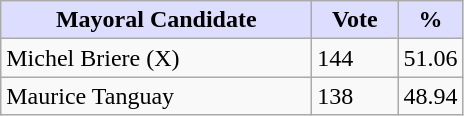<table class="wikitable">
<tr>
<th style="background:#ddf; width:200px;">Mayoral Candidate </th>
<th style="background:#ddf; width:50px;">Vote</th>
<th style="background:#ddf; width:30px;">%</th>
</tr>
<tr>
<td>Michel Briere (X)</td>
<td>144</td>
<td>51.06</td>
</tr>
<tr>
<td>Maurice Tanguay</td>
<td>138</td>
<td>48.94</td>
</tr>
</table>
